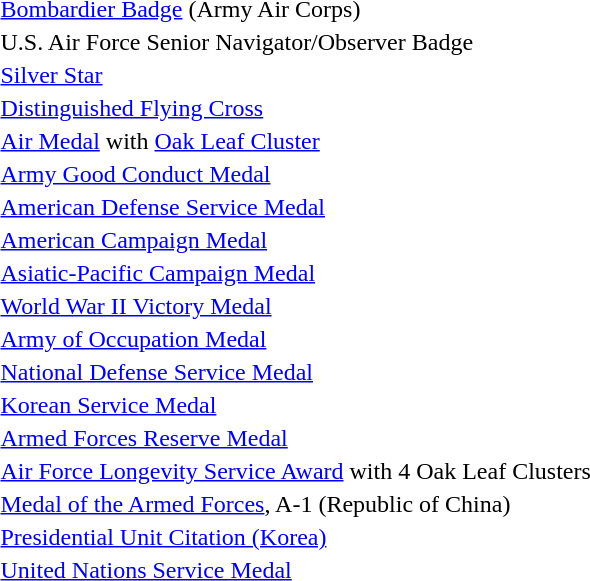<table>
<tr>
<td> <a href='#'>Bombardier Badge</a> (Army Air Corps)</td>
</tr>
<tr>
<td>  U.S. Air Force Senior Navigator/Observer Badge</td>
</tr>
<tr>
<td>   <a href='#'>Silver Star</a></td>
</tr>
<tr>
<td>   <a href='#'>Distinguished Flying Cross</a></td>
</tr>
<tr>
<td>   <a href='#'>Air Medal</a> with <a href='#'>Oak Leaf Cluster</a></td>
</tr>
<tr>
<td>   <a href='#'>Army Good Conduct Medal</a></td>
</tr>
<tr>
<td>   <a href='#'>American Defense Service Medal</a></td>
</tr>
<tr>
<td>   <a href='#'>American Campaign Medal</a></td>
</tr>
<tr>
<td>   <a href='#'>Asiatic-Pacific Campaign Medal</a></td>
</tr>
<tr>
<td>   <a href='#'>World War II Victory Medal</a></td>
</tr>
<tr>
<td> <a href='#'>Army of Occupation Medal</a></td>
</tr>
<tr>
<td>   <a href='#'>National Defense Service Medal</a></td>
</tr>
<tr>
<td>   <a href='#'>Korean Service Medal</a></td>
</tr>
<tr>
<td>   <a href='#'>Armed Forces Reserve Medal</a></td>
</tr>
<tr>
<td>   <a href='#'>Air Force Longevity Service Award</a> with 4 Oak Leaf Clusters</td>
</tr>
<tr>
<td>  <a href='#'>Medal of the Armed Forces</a>, A-1 (Republic of China)</td>
</tr>
<tr>
<td>  <a href='#'>Presidential Unit Citation (Korea)</a></td>
</tr>
<tr>
<td>  <a href='#'>United Nations Service Medal</a></td>
</tr>
<tr>
</tr>
</table>
